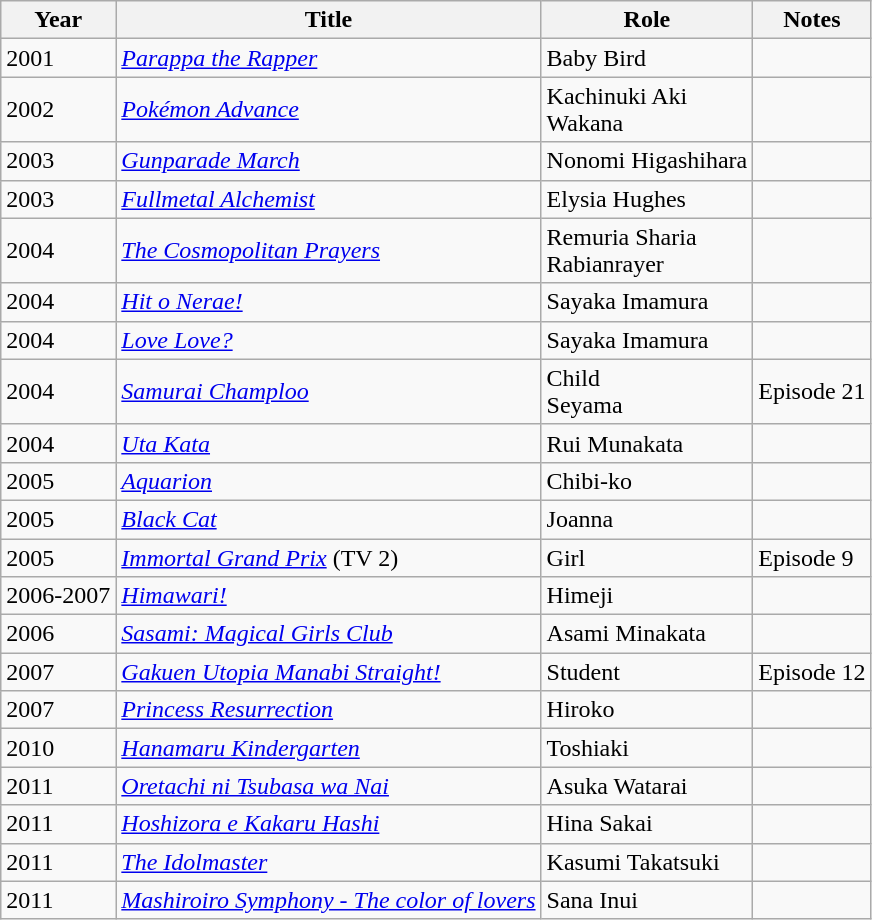<table class="wikitable plainrowheaders sortable">
<tr>
<th scope="col">Year</th>
<th scope="col">Title</th>
<th scope="col">Role</th>
<th scope="col" class="unsortable">Notes</th>
</tr>
<tr>
<td>2001</td>
<td><em><a href='#'>Parappa the Rapper</a></em></td>
<td>Baby Bird</td>
<td></td>
</tr>
<tr>
<td>2002</td>
<td><em><a href='#'>Pokémon Advance</a></em></td>
<td>Kachinuki Aki<br>Wakana</td>
<td></td>
</tr>
<tr>
<td>2003</td>
<td><em><a href='#'>Gunparade March</a></em></td>
<td>Nonomi Higashihara</td>
<td></td>
</tr>
<tr>
<td>2003</td>
<td><em><a href='#'>Fullmetal Alchemist</a></em></td>
<td>Elysia Hughes</td>
<td></td>
</tr>
<tr>
<td>2004</td>
<td><em><a href='#'>The Cosmopolitan Prayers</a></em></td>
<td>Remuria Sharia<br>Rabianrayer</td>
<td></td>
</tr>
<tr>
<td>2004</td>
<td><em><a href='#'>Hit o Nerae!</a></em></td>
<td>Sayaka Imamura</td>
<td></td>
</tr>
<tr>
<td>2004</td>
<td><em><a href='#'>Love Love?</a></em></td>
<td>Sayaka Imamura</td>
<td></td>
</tr>
<tr>
<td>2004</td>
<td><em><a href='#'>Samurai Champloo</a></em></td>
<td>Child<br>Seyama</td>
<td>Episode 21</td>
</tr>
<tr>
<td>2004</td>
<td><em><a href='#'>Uta Kata</a></em></td>
<td>Rui Munakata</td>
<td></td>
</tr>
<tr>
<td>2005</td>
<td><em><a href='#'>Aquarion</a></em></td>
<td>Chibi-ko</td>
<td></td>
</tr>
<tr>
<td>2005</td>
<td><em><a href='#'>Black Cat</a></em></td>
<td>Joanna</td>
<td></td>
</tr>
<tr>
<td>2005</td>
<td><em><a href='#'>Immortal Grand Prix</a></em> (TV 2)</td>
<td>Girl</td>
<td>Episode 9</td>
</tr>
<tr>
<td>2006-2007</td>
<td><em><a href='#'>Himawari!</a></em></td>
<td>Himeji</td>
<td></td>
</tr>
<tr>
<td>2006</td>
<td><em><a href='#'>Sasami: Magical Girls Club</a></em></td>
<td>Asami Minakata</td>
<td></td>
</tr>
<tr>
<td>2007</td>
<td><em><a href='#'>Gakuen Utopia Manabi Straight!</a></em></td>
<td>Student</td>
<td>Episode 12</td>
</tr>
<tr>
<td>2007</td>
<td><em><a href='#'>Princess Resurrection</a></em></td>
<td>Hiroko</td>
<td></td>
</tr>
<tr>
<td>2010</td>
<td><em><a href='#'>Hanamaru Kindergarten</a></em></td>
<td>Toshiaki</td>
<td></td>
</tr>
<tr>
<td>2011</td>
<td><em><a href='#'>Oretachi ni Tsubasa wa Nai</a></em></td>
<td>Asuka Watarai</td>
<td></td>
</tr>
<tr>
<td>2011</td>
<td><em><a href='#'>Hoshizora e Kakaru Hashi</a></em></td>
<td>Hina Sakai</td>
<td></td>
</tr>
<tr>
<td>2011</td>
<td><em><a href='#'>The Idolmaster</a></em></td>
<td>Kasumi Takatsuki</td>
<td></td>
</tr>
<tr>
<td>2011</td>
<td><em><a href='#'>Mashiroiro Symphony - The color of lovers</a></em></td>
<td>Sana Inui</td>
<td></td>
</tr>
</table>
